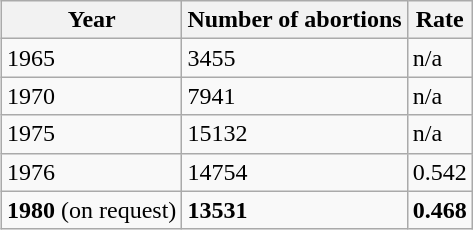<table class="wikitable" align="right">
<tr>
<th>Year</th>
<th>Number of abortions</th>
<th>Rate</th>
</tr>
<tr>
<td>1965</td>
<td>3455</td>
<td>n/a</td>
</tr>
<tr>
<td>1970</td>
<td>7941</td>
<td>n/a</td>
</tr>
<tr>
<td>1975</td>
<td>15132</td>
<td>n/a</td>
</tr>
<tr>
<td>1976</td>
<td>14754</td>
<td>0.542</td>
</tr>
<tr>
<td><strong>1980</strong> (on request)</td>
<td><strong>13531</strong></td>
<td><strong>0.468</strong></td>
</tr>
</table>
